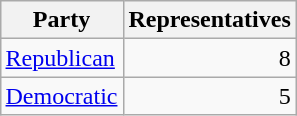<table class="wikitable" style="float:right;margin:0 0 0.5em 1em;">
<tr>
<th colspan="2">Party</th>
<th>Representatives</th>
</tr>
<tr>
<td colspan="2"><a href='#'>Republican</a></td>
<td align="right">8</td>
</tr>
<tr>
<td colspan="2"><a href='#'>Democratic</a></td>
<td align="right">5</td>
</tr>
</table>
